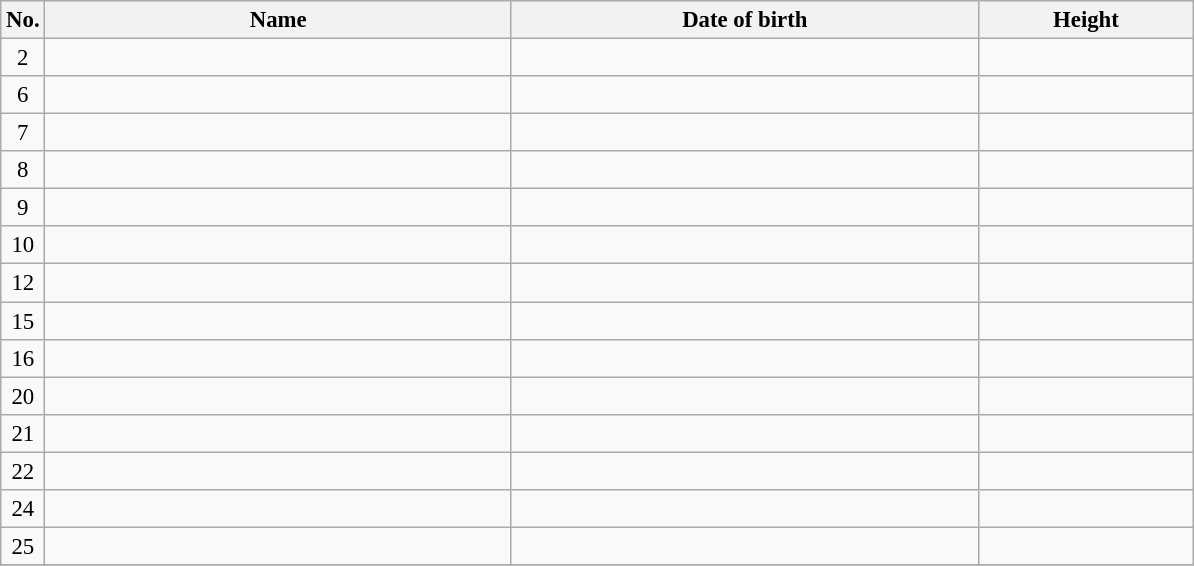<table class="wikitable sortable" style="font-size:95%; text-align:center;">
<tr>
<th>No.</th>
<th style="width:20em">Name</th>
<th style="width:20em">Date of birth</th>
<th style="width:9em">Height</th>
</tr>
<tr>
<td>2</td>
<td align=left> </td>
<td align=right></td>
<td></td>
</tr>
<tr>
<td>6</td>
<td align=left> </td>
<td align=right></td>
<td></td>
</tr>
<tr>
<td>7</td>
<td align=left> </td>
<td align=right></td>
<td></td>
</tr>
<tr>
<td>8</td>
<td align=left> </td>
<td align=right></td>
<td></td>
</tr>
<tr>
<td>9</td>
<td align=left> </td>
<td align=right></td>
<td></td>
</tr>
<tr>
<td>10</td>
<td align=left> </td>
<td align=right></td>
<td></td>
</tr>
<tr>
<td>12</td>
<td align=left> </td>
<td align=right></td>
<td></td>
</tr>
<tr>
<td>15</td>
<td align=left> </td>
<td align=right></td>
<td></td>
</tr>
<tr>
<td>16</td>
<td align=left> </td>
<td align=right></td>
<td></td>
</tr>
<tr>
<td>20</td>
<td align=left> </td>
<td align=right></td>
<td></td>
</tr>
<tr>
<td>21</td>
<td align=left> </td>
<td align=right></td>
<td></td>
</tr>
<tr>
<td>22</td>
<td align=left> </td>
<td align=right></td>
<td></td>
</tr>
<tr>
<td>24</td>
<td align=left> </td>
<td align=right></td>
<td></td>
</tr>
<tr>
<td>25</td>
<td align=left> </td>
<td align=right></td>
<td></td>
</tr>
<tr>
</tr>
</table>
